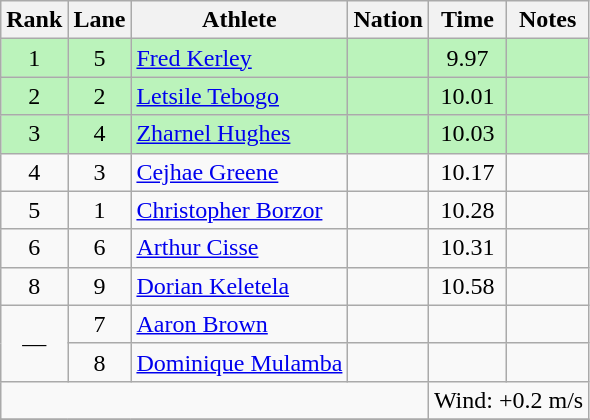<table class="wikitable sortable" style="text-align:center;">
<tr>
<th scope="col">Rank</th>
<th scope="col">Lane</th>
<th scope="col">Athlete</th>
<th scope="col">Nation</th>
<th scope="col">Time</th>
<th scope="col">Notes</th>
</tr>
<tr bgcolor="#bbf3bb">
<td>1</td>
<td>5</td>
<td align=left><a href='#'>Fred Kerley</a></td>
<td align=left></td>
<td>9.97</td>
<td></td>
</tr>
<tr bgcolor="#bbf3bb">
<td>2</td>
<td>2</td>
<td align=left><a href='#'>Letsile Tebogo</a></td>
<td align=left></td>
<td>10.01</td>
<td></td>
</tr>
<tr bgcolor="#bbf3bb">
<td>3</td>
<td>4</td>
<td align=left><a href='#'>Zharnel Hughes</a></td>
<td align=left></td>
<td>10.03</td>
<td></td>
</tr>
<tr>
<td>4</td>
<td>3</td>
<td align=left><a href='#'>Cejhae Greene</a></td>
<td align=left></td>
<td>10.17</td>
<td></td>
</tr>
<tr>
<td>5</td>
<td>1</td>
<td align=left><a href='#'>Christopher Borzor</a></td>
<td align=left></td>
<td>10.28</td>
<td></td>
</tr>
<tr>
<td>6</td>
<td>6</td>
<td align=left><a href='#'>Arthur Cisse</a></td>
<td align=left></td>
<td>10.31</td>
<td></td>
</tr>
<tr>
<td>8</td>
<td>9</td>
<td align=left><a href='#'>Dorian Keletela</a></td>
<td align=left></td>
<td>10.58</td>
<td></td>
</tr>
<tr>
<td rowspan=2>—</td>
<td>7</td>
<td align=left><a href='#'>Aaron Brown</a></td>
<td align=left></td>
<td></td>
<td></td>
</tr>
<tr>
<td>8</td>
<td align=left><a href='#'>Dominique Mulamba</a></td>
<td align=left></td>
<td> </td>
<td></td>
</tr>
<tr class="sortbottom">
<td colspan="4"></td>
<td colspan="2" style="text-align:left;">Wind: +0.2 m/s</td>
</tr>
<tr>
</tr>
</table>
